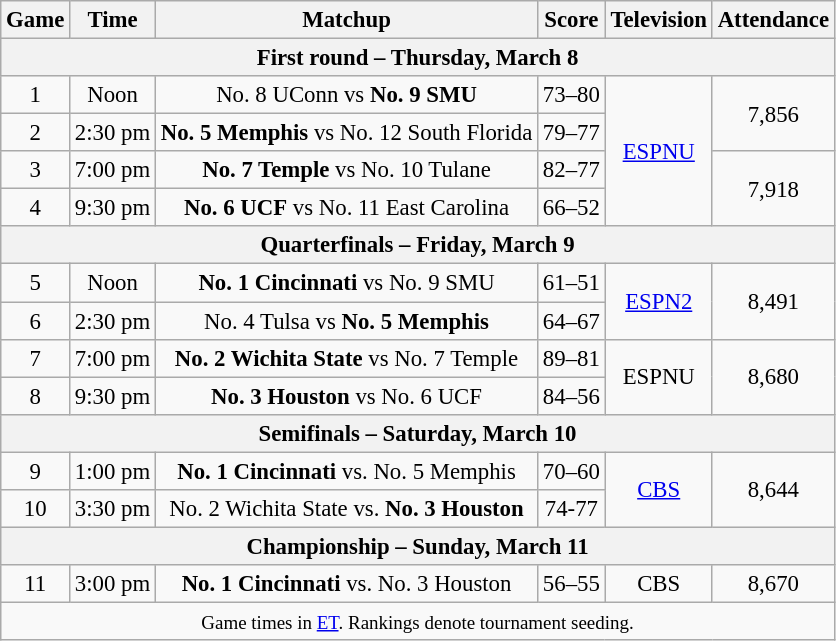<table class="wikitable" style="font-size: 95%;text-align:center">
<tr>
<th>Game</th>
<th>Time</th>
<th>Matchup</th>
<th>Score</th>
<th>Television</th>
<th>Attendance</th>
</tr>
<tr>
<th colspan=6>First round – Thursday, March 8</th>
</tr>
<tr>
<td>1</td>
<td>Noon</td>
<td>No. 8 UConn vs <strong>No. 9 SMU</strong></td>
<td>73–80</td>
<td rowspan=4><a href='#'>ESPNU</a></td>
<td rowspan=2>7,856</td>
</tr>
<tr>
<td>2</td>
<td>2:30 pm</td>
<td><strong>No. 5 Memphis</strong> vs No. 12 South Florida</td>
<td>79–77</td>
</tr>
<tr>
<td>3</td>
<td>7:00 pm</td>
<td><strong>No. 7 Temple</strong> vs No. 10 Tulane</td>
<td>82–77</td>
<td rowspan=2>7,918</td>
</tr>
<tr>
<td>4</td>
<td>9:30 pm</td>
<td><strong>No. 6 UCF</strong> vs No. 11 East Carolina</td>
<td>66–52</td>
</tr>
<tr>
<th colspan=6>Quarterfinals – Friday, March 9</th>
</tr>
<tr>
<td>5</td>
<td>Noon</td>
<td><strong>No. 1 Cincinnati</strong> vs No. 9 SMU</td>
<td>61–51</td>
<td rowspan=2><a href='#'>ESPN2</a></td>
<td rowspan=2>8,491</td>
</tr>
<tr>
<td>6</td>
<td>2:30 pm</td>
<td>No. 4 Tulsa vs <strong>No. 5 Memphis</strong></td>
<td>64–67</td>
</tr>
<tr>
<td>7</td>
<td>7:00 pm</td>
<td><strong>No. 2 Wichita State</strong> vs No. 7 Temple</td>
<td>89–81</td>
<td rowspan=2>ESPNU</td>
<td rowspan=2>8,680</td>
</tr>
<tr>
<td>8</td>
<td>9:30 pm</td>
<td><strong>No. 3 Houston</strong> vs No. 6 UCF</td>
<td>84–56</td>
</tr>
<tr>
<th colspan=6>Semifinals – Saturday, March 10</th>
</tr>
<tr>
<td>9</td>
<td>1:00 pm</td>
<td><strong>No. 1 Cincinnati</strong> vs. No. 5 Memphis</td>
<td>70–60</td>
<td rowspan=2><a href='#'>CBS</a></td>
<td rowspan=2>8,644</td>
</tr>
<tr>
<td>10</td>
<td>3:30 pm</td>
<td>No. 2 Wichita State vs. <strong>No. 3 Houston</strong></td>
<td>74-77</td>
</tr>
<tr>
<th colspan=6>Championship – Sunday, March 11</th>
</tr>
<tr>
<td>11</td>
<td>3:00 pm</td>
<td><strong>No. 1 Cincinnati</strong> vs. No. 3 Houston</td>
<td>56–55</td>
<td>CBS</td>
<td rowspan=1>8,670</td>
</tr>
<tr>
<td colspan=6><small>Game times in <a href='#'>ET</a>. Rankings denote tournament seeding.</small></td>
</tr>
</table>
